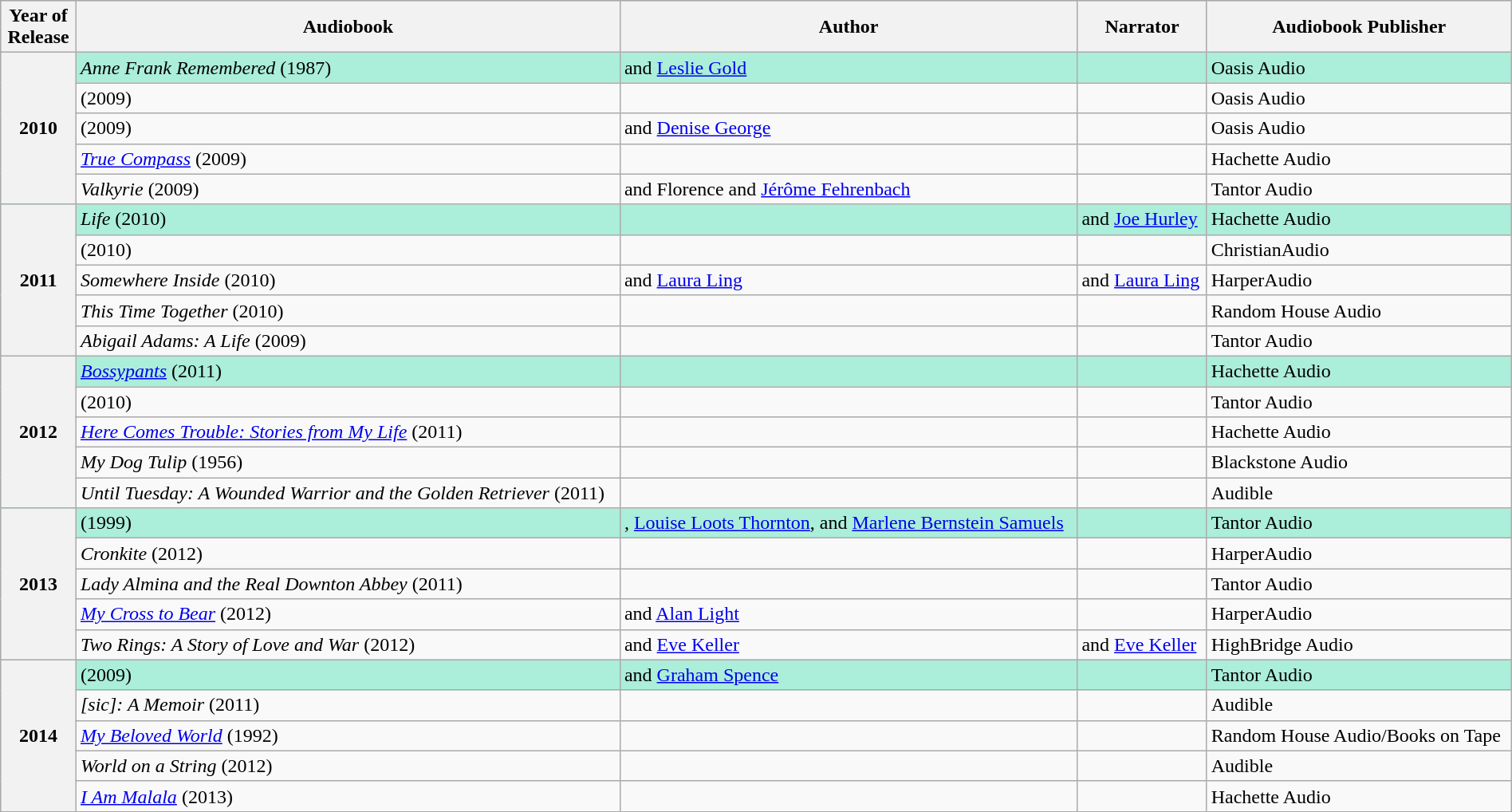<table class="wikitable sortable mw-collapsible" style="width:100%">
<tr bgcolor="#bebebe">
<th width="5%">Year of Release</th>
<th>Audiobook</th>
<th>Author</th>
<th>Narrator</th>
<th>Audiobook Publisher</th>
</tr>
<tr style="background:#ABEED9">
<th rowspan="5">2010<br></th>
<td><em>Anne Frank Remembered</em> (1987)</td>
<td> and <a href='#'>Leslie Gold</a></td>
<td></td>
<td>Oasis Audio</td>
</tr>
<tr>
<td><em></em> (2009)</td>
<td></td>
<td></td>
<td>Oasis Audio</td>
</tr>
<tr>
<td><em></em> (2009)</td>
<td>and <a href='#'>Denise George</a></td>
<td></td>
<td>Oasis Audio</td>
</tr>
<tr>
<td><em><a href='#'>True Compass</a></em> (2009)</td>
<td></td>
<td></td>
<td>Hachette Audio</td>
</tr>
<tr>
<td><em>Valkyrie</em> (2009)</td>
<td>and Florence and <a href='#'>Jérôme Fehrenbach</a></td>
<td></td>
<td>Tantor Audio</td>
</tr>
<tr style="background:#ABEED9">
<th rowspan="5">2011<br></th>
<td><em>Life</em> (2010)</td>
<td></td>
<td>and <a href='#'>Joe Hurley</a></td>
<td>Hachette Audio</td>
</tr>
<tr>
<td><em></em> (2010)</td>
<td></td>
<td></td>
<td>ChristianAudio</td>
</tr>
<tr>
<td><em>Somewhere Inside</em> (2010)</td>
<td> and <a href='#'>Laura Ling</a></td>
<td> and <a href='#'>Laura Ling</a></td>
<td>HarperAudio</td>
</tr>
<tr>
<td><em>This Time Together</em> (2010)</td>
<td></td>
<td></td>
<td>Random House Audio</td>
</tr>
<tr>
<td><em>Abigail Adams: A Life</em> (2009)</td>
<td></td>
<td></td>
<td>Tantor Audio</td>
</tr>
<tr style="background:#ABEED9">
<th rowspan="5">2012<br></th>
<td><em><a href='#'>Bossypants</a></em> (2011)</td>
<td></td>
<td></td>
<td>Hachette Audio</td>
</tr>
<tr>
<td><em></em> (2010)</td>
<td></td>
<td></td>
<td>Tantor Audio</td>
</tr>
<tr>
<td><em><a href='#'>Here Comes Trouble: Stories from My Life</a></em> (2011)</td>
<td></td>
<td></td>
<td>Hachette Audio</td>
</tr>
<tr>
<td><em>My Dog Tulip</em> (1956)</td>
<td></td>
<td></td>
<td>Blackstone Audio</td>
</tr>
<tr>
<td><em>Until Tuesday: A Wounded Warrior and the Golden Retriever</em> (2011)</td>
<td></td>
<td></td>
<td>Audible</td>
</tr>
<tr style="background:#ABEED9">
<th rowspan="5">2013<br></th>
<td><em></em> (1999)</td>
<td>, <a href='#'>Louise Loots Thornton</a>, and <a href='#'>Marlene Bernstein Samuels</a></td>
<td></td>
<td>Tantor Audio</td>
</tr>
<tr>
<td><em>Cronkite</em> (2012)</td>
<td></td>
<td></td>
<td>HarperAudio</td>
</tr>
<tr>
<td><em>Lady Almina and the Real Downton Abbey</em> (2011)</td>
<td></td>
<td></td>
<td>Tantor Audio</td>
</tr>
<tr>
<td><em><a href='#'>My Cross to Bear</a></em> (2012)</td>
<td> and <a href='#'>Alan Light</a></td>
<td></td>
<td>HarperAudio</td>
</tr>
<tr>
<td><em>Two Rings: A Story of Love and War</em> (2012)</td>
<td> and <a href='#'>Eve Keller</a></td>
<td> and <a href='#'>Eve Keller</a></td>
<td>HighBridge Audio</td>
</tr>
<tr style="background:#ABEED9">
<th rowspan="5">2014<br></th>
<td><em></em> (2009)</td>
<td> and <a href='#'>Graham Spence</a></td>
<td></td>
<td>Tantor Audio</td>
</tr>
<tr>
<td><em>[sic]: A Memoir</em> (2011)</td>
<td></td>
<td></td>
<td>Audible</td>
</tr>
<tr>
<td><em><a href='#'>My Beloved World</a></em> (1992)</td>
<td></td>
<td></td>
<td>Random House Audio/Books on Tape</td>
</tr>
<tr>
<td><em>World on a String</em> (2012)</td>
<td></td>
<td></td>
<td>Audible</td>
</tr>
<tr>
<td><em><a href='#'>I Am Malala</a></em> (2013)</td>
<td></td>
<td></td>
<td>Hachette Audio</td>
</tr>
</table>
